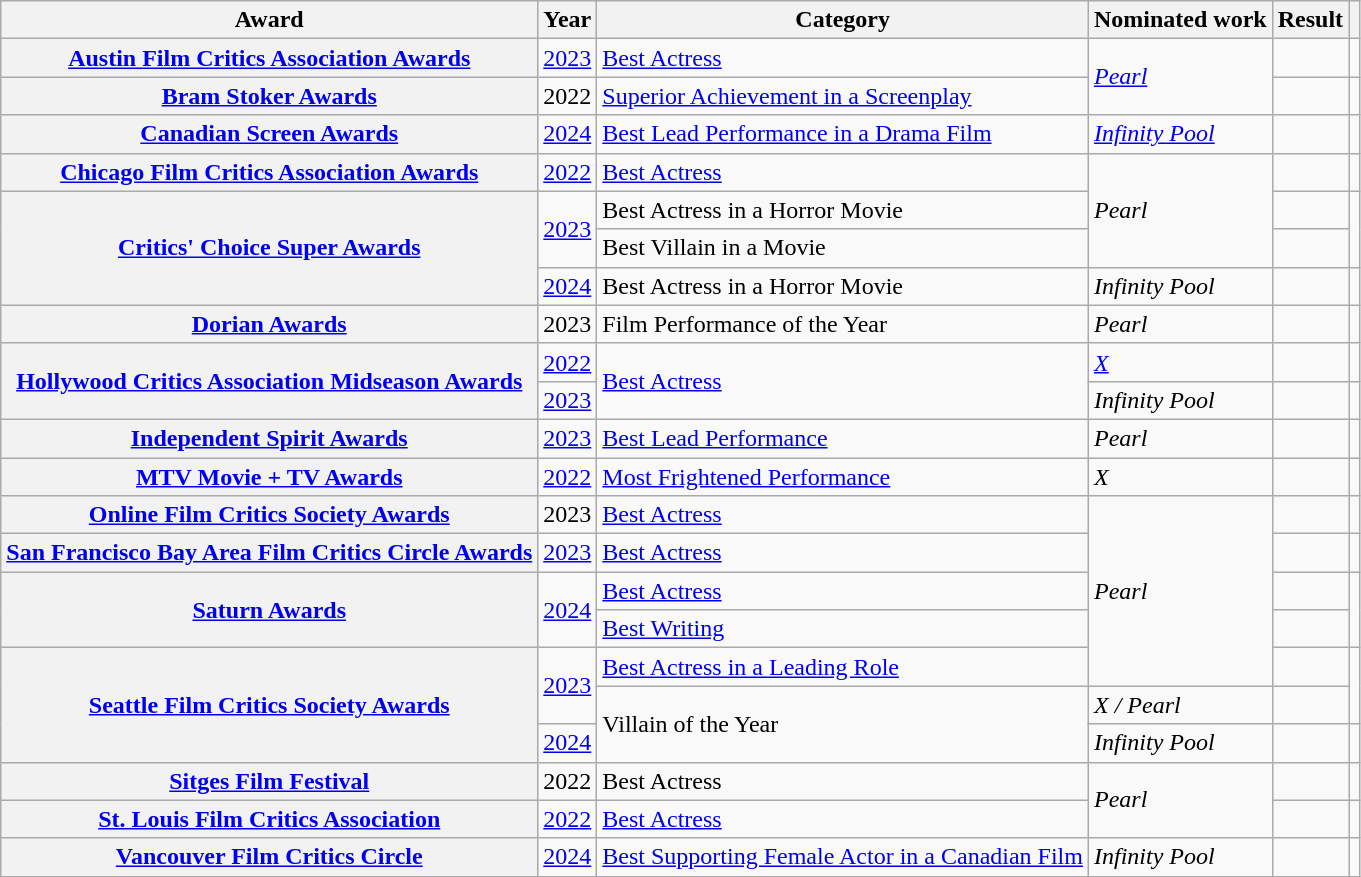<table class="wikitable plainrowheaders sortable">
<tr>
<th scope="col">Award</th>
<th scope="col">Year</th>
<th scope="col">Category</th>
<th scope="col">Nominated work</th>
<th scope="col">Result</th>
<th scope="col" class="unsortable"></th>
</tr>
<tr>
<th scope="row"><a href='#'>Austin Film Critics Association Awards</a></th>
<td><a href='#'>2023</a></td>
<td><a href='#'>Best Actress</a></td>
<td rowspan="2"><em><a href='#'>Pearl</a></em></td>
<td></td>
<td style="text-align:center;"></td>
</tr>
<tr>
<th scope="row"><a href='#'>Bram Stoker Awards</a></th>
<td>2022</td>
<td><a href='#'>Superior Achievement in a Screenplay</a></td>
<td></td>
<td style="text-align:center;"></td>
</tr>
<tr>
<th scope="row"><a href='#'>Canadian Screen Awards</a></th>
<td><a href='#'>2024</a></td>
<td><a href='#'>Best Lead Performance in a Drama Film</a></td>
<td><em><a href='#'>Infinity Pool</a></em></td>
<td></td>
<td style="text-align:center;"></td>
</tr>
<tr>
<th scope="row"><a href='#'>Chicago Film Critics Association Awards</a></th>
<td><a href='#'>2022</a></td>
<td><a href='#'>Best Actress</a></td>
<td rowspan="3"><em>Pearl</em></td>
<td></td>
<td style="text-align:center;"></td>
</tr>
<tr>
<th rowspan="3" ! scope="row"><a href='#'>Critics' Choice Super Awards</a></th>
<td rowspan="2"><a href='#'>2023</a></td>
<td>Best Actress in a Horror Movie</td>
<td></td>
<td rowspan="2" style="text-align:center;"></td>
</tr>
<tr>
<td>Best Villain in a Movie</td>
<td></td>
</tr>
<tr>
<td><a href='#'>2024</a></td>
<td>Best Actress in a Horror Movie</td>
<td><em>Infinity Pool</em></td>
<td></td>
<td style="text-align:center;"></td>
</tr>
<tr>
<th scope="row"><a href='#'>Dorian Awards</a></th>
<td>2023</td>
<td>Film Performance of the Year</td>
<td><em>Pearl</em></td>
<td></td>
<td style="text-align:center;"></td>
</tr>
<tr>
<th scope="row" ! rowspan="2"><a href='#'>Hollywood Critics Association Midseason Awards</a></th>
<td><a href='#'>2022</a></td>
<td rowspan="2"><a href='#'>Best Actress</a></td>
<td><em><a href='#'>X</a></em></td>
<td></td>
<td style="text-align:center;"></td>
</tr>
<tr>
<td><a href='#'>2023</a></td>
<td><em>Infinity Pool</em></td>
<td></td>
<td style="text-align:center;"></td>
</tr>
<tr>
<th scope="row"><a href='#'>Independent Spirit Awards</a></th>
<td><a href='#'>2023</a></td>
<td><a href='#'>Best Lead Performance</a></td>
<td><em>Pearl</em></td>
<td></td>
<td style="text-align:center;"></td>
</tr>
<tr>
<th scope="row"><a href='#'>MTV Movie + TV Awards</a></th>
<td><a href='#'>2022</a></td>
<td><a href='#'>Most Frightened Performance</a></td>
<td><em>X</em></td>
<td></td>
<td style="text-align:center;"></td>
</tr>
<tr>
<th scope="row"><a href='#'>Online Film Critics Society Awards</a></th>
<td>2023</td>
<td><a href='#'>Best Actress</a></td>
<td rowspan="5"><em>Pearl</em></td>
<td></td>
<td style="text-align:center;"></td>
</tr>
<tr>
<th scope="row"><a href='#'>San Francisco Bay Area Film Critics Circle Awards</a></th>
<td><a href='#'>2023</a></td>
<td><a href='#'>Best Actress</a></td>
<td></td>
<td style="text-align:center;"></td>
</tr>
<tr>
<th rowspan="2" ! scope="row"><a href='#'>Saturn Awards</a></th>
<td rowspan="2"><a href='#'>2024</a></td>
<td><a href='#'>Best Actress</a></td>
<td></td>
<td rowspan="2" style="text-align:center;"></td>
</tr>
<tr>
<td><a href='#'>Best Writing</a></td>
<td></td>
</tr>
<tr>
<th rowspan="3" ! scope="row"><a href='#'>Seattle Film Critics Society Awards</a></th>
<td rowspan="2"><a href='#'>2023</a></td>
<td><a href='#'>Best Actress in a Leading Role</a></td>
<td></td>
<td rowspan="2" style="text-align:center;"></td>
</tr>
<tr>
<td rowspan="2">Villain of the Year</td>
<td><em>X / Pearl</em></td>
<td></td>
</tr>
<tr>
<td><a href='#'>2024</a></td>
<td><em>Infinity Pool</em></td>
<td></td>
<td style="text-align:center;"></td>
</tr>
<tr>
<th scope="row"><a href='#'>Sitges Film Festival</a></th>
<td>2022</td>
<td>Best Actress</td>
<td rowspan="2"><em>Pearl</em></td>
<td></td>
<td style="text-align:center;"></td>
</tr>
<tr>
<th scope="row"><a href='#'>St. Louis Film Critics Association</a></th>
<td><a href='#'>2022</a></td>
<td><a href='#'>Best Actress</a></td>
<td></td>
<td style="text-align:center;"></td>
</tr>
<tr>
<th scope="row"><a href='#'>Vancouver Film Critics Circle</a></th>
<td><a href='#'>2024</a></td>
<td><a href='#'>Best Supporting Female Actor in a Canadian Film</a></td>
<td><em>Infinity Pool</em></td>
<td></td>
<td align="center"></td>
</tr>
</table>
